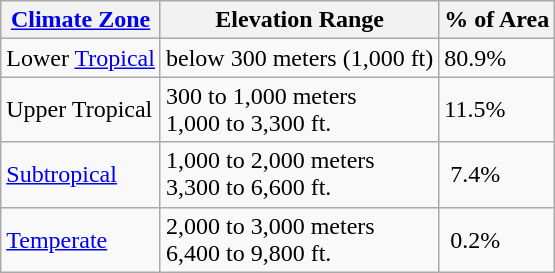<table class="wikitable">
<tr>
<th><a href='#'>Climate Zone</a></th>
<th>Elevation Range</th>
<th>% of Area</th>
</tr>
<tr>
<td>Lower <a href='#'>Tropical</a></td>
<td>below 300 meters (1,000 ft)</td>
<td>80.9%</td>
</tr>
<tr>
<td>Upper Tropical</td>
<td>300 to 1,000 meters<br>1,000 to 3,300 ft.</td>
<td>11.5%</td>
</tr>
<tr>
<td><a href='#'>Subtropical</a></td>
<td>1,000 to 2,000 meters<br>3,300 to 6,600 ft.</td>
<td> 7.4%</td>
</tr>
<tr>
<td><a href='#'>Temperate</a></td>
<td>2,000 to 3,000 meters<br>6,400 to 9,800 ft.</td>
<td> 0.2%</td>
</tr>
</table>
